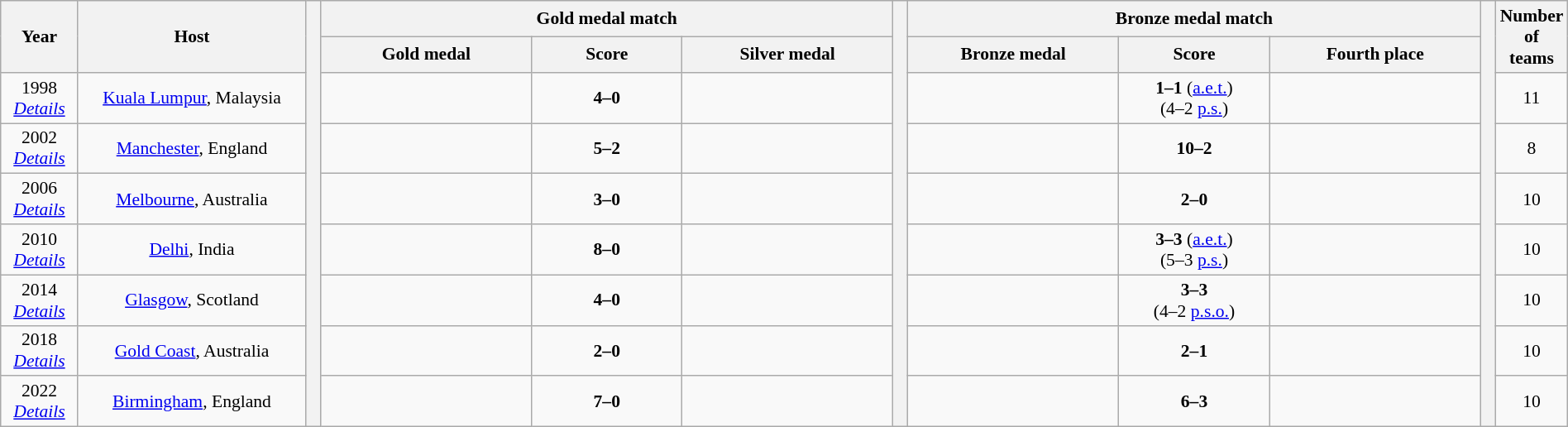<table class="wikitable" style="text-align:center;width:100%; font-size:90%;">
<tr>
<th rowspan=2 width=5%>Year</th>
<th rowspan=2 width=15%>Host</th>
<th width=1% rowspan=9></th>
<th colspan=3>Gold medal match</th>
<th width=1% rowspan=9></th>
<th colspan=3>Bronze medal match</th>
<th width=1% rowspan=9></th>
<th width=5% rowspan=2>Number of teams</th>
</tr>
<tr>
<th width=14%>Gold medal</th>
<th width=10%>Score</th>
<th width=14%>Silver medal</th>
<th width=14%>Bronze medal</th>
<th width=10%>Score</th>
<th width=14%>Fourth place</th>
</tr>
<tr>
<td>1998 <br> <em><a href='#'>Details</a></em></td>
<td><a href='#'>Kuala Lumpur</a>, Malaysia</td>
<td><strong></strong></td>
<td><strong>4–0</strong></td>
<td></td>
<td></td>
<td><strong>1–1</strong> (<a href='#'>a.e.t.</a>)<br>(4–2 <a href='#'>p.s.</a>)</td>
<td></td>
<td>11</td>
</tr>
<tr>
<td>2002 <br> <em><a href='#'>Details</a></em></td>
<td><a href='#'>Manchester</a>, England</td>
<td><strong></strong></td>
<td><strong>5–2</strong></td>
<td></td>
<td></td>
<td><strong>10–2</strong></td>
<td></td>
<td>8</td>
</tr>
<tr>
<td>2006 <br> <em><a href='#'>Details</a></em></td>
<td><a href='#'>Melbourne</a>, Australia</td>
<td><strong></strong></td>
<td><strong>3–0</strong></td>
<td></td>
<td></td>
<td><strong>2–0</strong></td>
<td></td>
<td>10</td>
</tr>
<tr>
<td>2010 <br> <em><a href='#'>Details</a></em></td>
<td><a href='#'>Delhi</a>, India</td>
<td><strong></strong></td>
<td><strong>8–0</strong></td>
<td></td>
<td></td>
<td><strong>3–3</strong> (<a href='#'>a.e.t.</a>)<br>(5–3 <a href='#'>p.s.</a>)</td>
<td></td>
<td>10</td>
</tr>
<tr>
<td>2014 <br> <em><a href='#'>Details</a></em></td>
<td><a href='#'>Glasgow</a>, Scotland</td>
<td><strong></strong></td>
<td><strong>4–0</strong></td>
<td></td>
<td></td>
<td><strong>3–3</strong> <br>(4–2 <a href='#'>p.s.o.</a>)</td>
<td></td>
<td>10</td>
</tr>
<tr>
<td>2018 <br> <em><a href='#'>Details</a></em></td>
<td><a href='#'>Gold Coast</a>, Australia</td>
<td><strong></strong></td>
<td><strong>2–0</strong></td>
<td></td>
<td></td>
<td><strong>2–1</strong></td>
<td></td>
<td>10</td>
</tr>
<tr>
<td>2022<br><em><a href='#'>Details</a></em></td>
<td><a href='#'>Birmingham</a>, England</td>
<td><strong></strong></td>
<td><strong>7–0</strong></td>
<td></td>
<td></td>
<td><strong>6–3</strong></td>
<td></td>
<td>10</td>
</tr>
</table>
